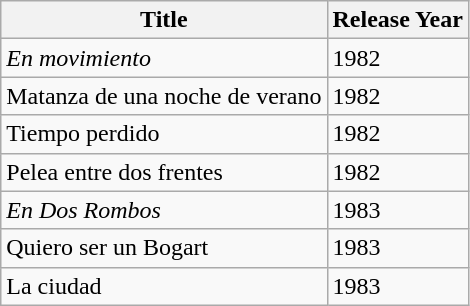<table class="wikitable">
<tr>
<th>Title</th>
<th>Release Year</th>
</tr>
<tr>
<td><em>En movimiento</em></td>
<td>1982</td>
</tr>
<tr>
<td>Matanza de una noche de verano</td>
<td>1982</td>
</tr>
<tr>
<td>Tiempo perdido</td>
<td>1982</td>
</tr>
<tr>
<td>Pelea entre dos frentes</td>
<td>1982</td>
</tr>
<tr>
<td><em>En Dos Rombos</em></td>
<td>1983</td>
</tr>
<tr>
<td>Quiero ser un Bogart</td>
<td>1983</td>
</tr>
<tr>
<td>La ciudad</td>
<td>1983</td>
</tr>
</table>
